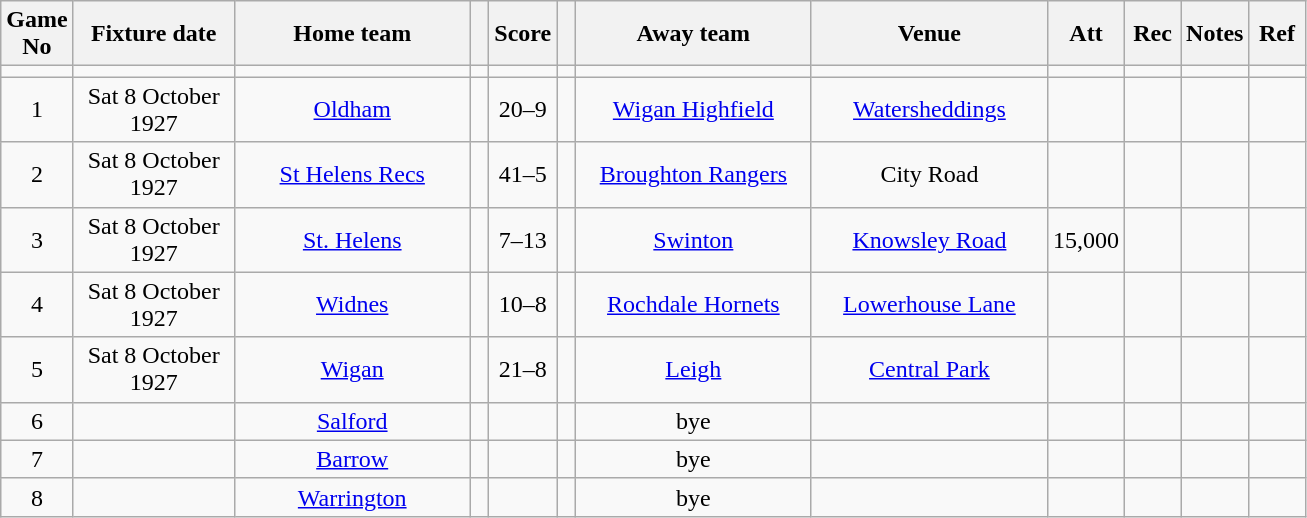<table class="wikitable" style="text-align:center;">
<tr>
<th width=20 abbr="No">Game No</th>
<th width=100 abbr="Date">Fixture date</th>
<th width=150 abbr="Home team">Home team</th>
<th width=5 abbr="space"></th>
<th width=20 abbr="Score">Score</th>
<th width=5 abbr="space"></th>
<th width=150 abbr="Away team">Away team</th>
<th width=150 abbr="Venue">Venue</th>
<th width=30 abbr="Att">Att</th>
<th width=30 abbr="Rec">Rec</th>
<th width=20 abbr="Notes">Notes</th>
<th width=30 abbr="Ref">Ref</th>
</tr>
<tr>
<td></td>
<td></td>
<td></td>
<td></td>
<td></td>
<td></td>
<td></td>
<td></td>
<td></td>
<td></td>
<td></td>
</tr>
<tr>
<td>1</td>
<td>Sat 8 October 1927</td>
<td><a href='#'>Oldham</a></td>
<td></td>
<td>20–9</td>
<td></td>
<td><a href='#'>Wigan Highfield</a></td>
<td><a href='#'>Watersheddings</a></td>
<td></td>
<td></td>
<td></td>
<td></td>
</tr>
<tr>
<td>2</td>
<td>Sat 8 October 1927</td>
<td><a href='#'>St Helens Recs</a></td>
<td></td>
<td>41–5</td>
<td></td>
<td><a href='#'>Broughton Rangers</a></td>
<td>City Road</td>
<td></td>
<td></td>
<td></td>
<td></td>
</tr>
<tr>
<td>3</td>
<td>Sat 8 October 1927</td>
<td><a href='#'>St. Helens</a></td>
<td></td>
<td>7–13</td>
<td></td>
<td><a href='#'>Swinton</a></td>
<td><a href='#'>Knowsley Road</a></td>
<td>15,000</td>
<td></td>
<td></td>
<td></td>
</tr>
<tr>
<td>4</td>
<td>Sat 8 October 1927</td>
<td><a href='#'>Widnes</a></td>
<td></td>
<td>10–8</td>
<td></td>
<td><a href='#'>Rochdale Hornets</a></td>
<td><a href='#'>Lowerhouse Lane</a></td>
<td></td>
<td></td>
<td></td>
<td></td>
</tr>
<tr>
<td>5</td>
<td>Sat 8 October 1927</td>
<td><a href='#'>Wigan</a></td>
<td></td>
<td>21–8</td>
<td></td>
<td><a href='#'>Leigh</a></td>
<td><a href='#'>Central Park</a></td>
<td></td>
<td></td>
<td></td>
<td></td>
</tr>
<tr>
<td>6</td>
<td></td>
<td><a href='#'>Salford</a></td>
<td></td>
<td></td>
<td></td>
<td>bye</td>
<td></td>
<td></td>
<td></td>
<td></td>
<td></td>
</tr>
<tr>
<td>7</td>
<td></td>
<td><a href='#'>Barrow</a></td>
<td></td>
<td></td>
<td></td>
<td>bye</td>
<td></td>
<td></td>
<td></td>
<td></td>
<td></td>
</tr>
<tr>
<td>8</td>
<td></td>
<td><a href='#'>Warrington</a></td>
<td></td>
<td></td>
<td></td>
<td>bye</td>
<td></td>
<td></td>
<td></td>
<td></td>
<td></td>
</tr>
</table>
